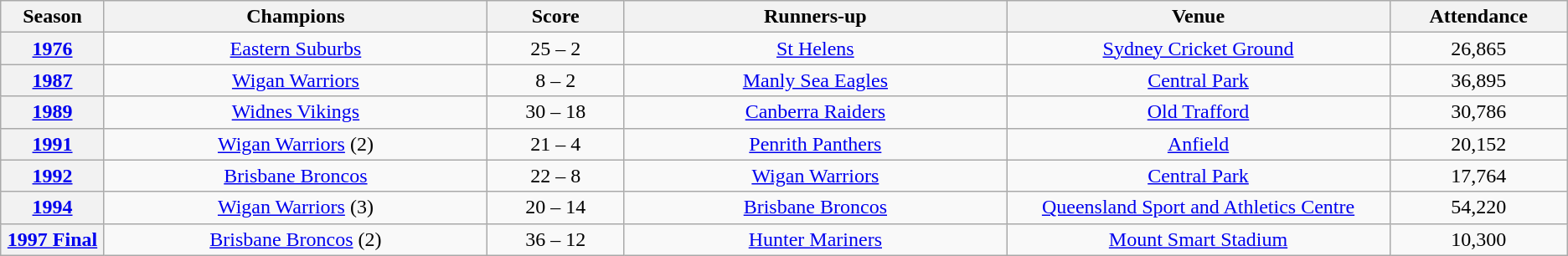<table class="wikitable sortable" style="text-align:center;">
<tr>
<th width="3%">Season</th>
<th width="14%">Champions</th>
<th width="5%">Score</th>
<th width="14%">Runners-up</th>
<th width="14%">Venue</th>
<th width="6%">Attendance</th>
</tr>
<tr>
<th><a href='#'>1976</a></th>
<td> <a href='#'>Eastern Suburbs</a></td>
<td>25 – 2</td>
<td> <a href='#'>St Helens</a></td>
<td> <a href='#'>Sydney Cricket Ground</a></td>
<td>26,865</td>
</tr>
<tr>
<th><a href='#'>1987</a></th>
<td> <a href='#'>Wigan Warriors</a></td>
<td>8 – 2</td>
<td> <a href='#'>Manly Sea Eagles</a></td>
<td> <a href='#'>Central Park</a></td>
<td>36,895</td>
</tr>
<tr>
<th><a href='#'>1989</a></th>
<td> <a href='#'>Widnes Vikings</a></td>
<td>30 – 18</td>
<td> <a href='#'>Canberra Raiders</a></td>
<td> <a href='#'>Old Trafford</a></td>
<td>30,786</td>
</tr>
<tr>
<th><a href='#'>1991</a></th>
<td> <a href='#'>Wigan Warriors</a> (2)</td>
<td>21 – 4</td>
<td> <a href='#'>Penrith Panthers</a></td>
<td> <a href='#'>Anfield</a></td>
<td>20,152</td>
</tr>
<tr>
<th><a href='#'>1992</a></th>
<td> <a href='#'>Brisbane Broncos</a></td>
<td>22 – 8</td>
<td> <a href='#'>Wigan Warriors</a></td>
<td> <a href='#'>Central Park</a></td>
<td>17,764</td>
</tr>
<tr>
<th><a href='#'>1994</a></th>
<td> <a href='#'>Wigan Warriors</a> (3)</td>
<td>20 – 14</td>
<td> <a href='#'>Brisbane Broncos</a></td>
<td> <a href='#'>Queensland Sport and Athletics Centre</a></td>
<td>54,220</td>
</tr>
<tr>
<th><a href='#'>1997 Final</a></th>
<td> <a href='#'>Brisbane Broncos</a> (2)</td>
<td>36 – 12</td>
<td> <a href='#'>Hunter Mariners</a></td>
<td> <a href='#'>Mount Smart Stadium</a></td>
<td>10,300</td>
</tr>
</table>
